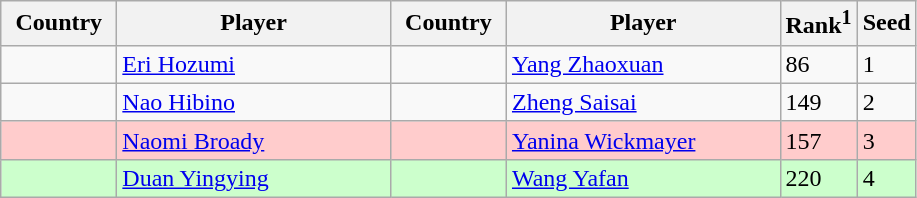<table class="sortable wikitable">
<tr>
<th width="70">Country</th>
<th width="175">Player</th>
<th width="70">Country</th>
<th width="175">Player</th>
<th>Rank<sup>1</sup></th>
<th>Seed</th>
</tr>
<tr>
<td></td>
<td><a href='#'>Eri Hozumi</a></td>
<td></td>
<td><a href='#'>Yang Zhaoxuan</a></td>
<td>86</td>
<td>1</td>
</tr>
<tr>
<td></td>
<td><a href='#'>Nao Hibino</a></td>
<td></td>
<td><a href='#'>Zheng Saisai</a></td>
<td>149</td>
<td>2</td>
</tr>
<tr style="background:#fcc;">
<td></td>
<td><a href='#'>Naomi Broady</a></td>
<td></td>
<td><a href='#'>Yanina Wickmayer</a></td>
<td>157</td>
<td>3</td>
</tr>
<tr style="background:#cfc;">
<td></td>
<td><a href='#'>Duan Yingying</a></td>
<td></td>
<td><a href='#'>Wang Yafan</a></td>
<td>220</td>
<td>4</td>
</tr>
</table>
